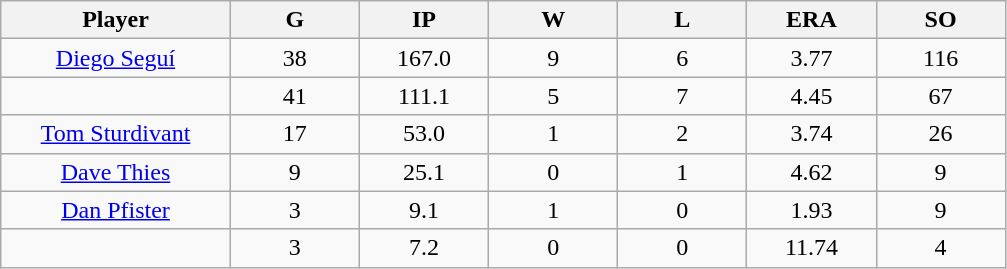<table class="wikitable sortable">
<tr>
<th bgcolor="#DDDDFF" width="16%">Player</th>
<th bgcolor="#DDDDFF" width="9%">G</th>
<th bgcolor="#DDDDFF" width="9%">IP</th>
<th bgcolor="#DDDDFF" width="9%">W</th>
<th bgcolor="#DDDDFF" width="9%">L</th>
<th bgcolor="#DDDDFF" width="9%">ERA</th>
<th bgcolor="#DDDDFF" width="9%">SO</th>
</tr>
<tr align="center">
<td><a href='#'>Diego Seguí</a></td>
<td>38</td>
<td>167.0</td>
<td>9</td>
<td>6</td>
<td>3.77</td>
<td>116</td>
</tr>
<tr align=center>
<td></td>
<td>41</td>
<td>111.1</td>
<td>5</td>
<td>7</td>
<td>4.45</td>
<td>67</td>
</tr>
<tr align="center">
<td><a href='#'>Tom Sturdivant</a></td>
<td>17</td>
<td>53.0</td>
<td>1</td>
<td>2</td>
<td>3.74</td>
<td>26</td>
</tr>
<tr align=center>
<td><a href='#'>Dave Thies</a></td>
<td>9</td>
<td>25.1</td>
<td>0</td>
<td>1</td>
<td>4.62</td>
<td>9</td>
</tr>
<tr align=center>
<td><a href='#'>Dan Pfister</a></td>
<td>3</td>
<td>9.1</td>
<td>1</td>
<td>0</td>
<td>1.93</td>
<td>9</td>
</tr>
<tr align=center>
<td></td>
<td>3</td>
<td>7.2</td>
<td>0</td>
<td>0</td>
<td>11.74</td>
<td>4</td>
</tr>
</table>
